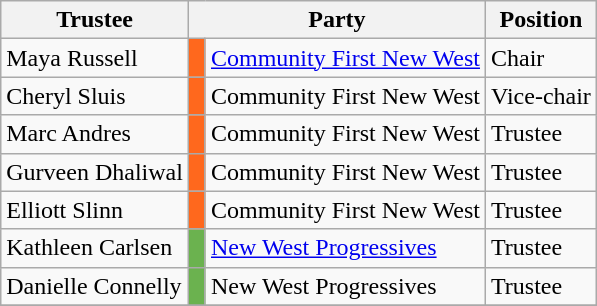<table class="wikitable sortable">
<tr>
<th>Trustee</th>
<th colspan="2">Party</th>
<th>Position</th>
</tr>
<tr>
<td data-sort-value="Russell, Maya">Maya Russell</td>
<td style="background:#ff681d;"> </td>
<td><a href='#'>Community First New West</a></td>
<td>Chair</td>
</tr>
<tr>
<td data-sort-value="Sluis, Cheryl">Cheryl Sluis</td>
<td style="background:#ff681d;"> </td>
<td>Community First New West</td>
<td>Vice-chair</td>
</tr>
<tr>
<td data-sort-value="Andres, Marc">Marc Andres</td>
<td style="background:#ff681d;"> </td>
<td>Community First New West</td>
<td>Trustee</td>
</tr>
<tr>
<td data-sort-value="Dhaliwal, Gurveen">Gurveen Dhaliwal</td>
<td style="background:#ff681d;"> </td>
<td>Community First New West</td>
<td>Trustee</td>
</tr>
<tr>
<td data-sort-value="Slinn, Elliott">Elliott Slinn</td>
<td style="background:#ff681d;"> </td>
<td>Community First New West</td>
<td>Trustee</td>
</tr>
<tr>
<td data-sort-value="Carlsen, Kathleen">Kathleen Carlsen</td>
<td style="background:#6bb24f;"> </td>
<td><a href='#'>New West Progressives</a></td>
<td>Trustee</td>
</tr>
<tr>
<td data-sort-value="Connelly, Danielle">Danielle Connelly</td>
<td style="background:#6bb24f;"> </td>
<td>New West Progressives</td>
<td>Trustee</td>
</tr>
<tr>
</tr>
</table>
